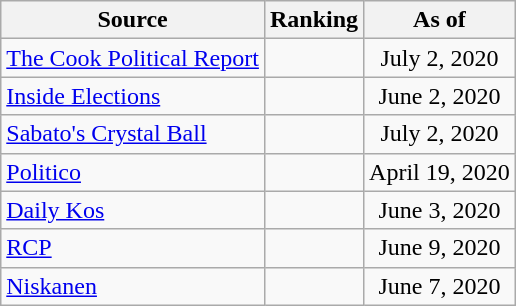<table class="wikitable" style="text-align:center">
<tr>
<th>Source</th>
<th>Ranking</th>
<th>As of</th>
</tr>
<tr>
<td align=left><a href='#'>The Cook Political Report</a></td>
<td></td>
<td>July 2, 2020</td>
</tr>
<tr>
<td align=left><a href='#'>Inside Elections</a></td>
<td></td>
<td>June 2, 2020</td>
</tr>
<tr>
<td align=left><a href='#'>Sabato's Crystal Ball</a></td>
<td></td>
<td>July 2, 2020</td>
</tr>
<tr>
<td align="left"><a href='#'>Politico</a></td>
<td></td>
<td>April 19, 2020</td>
</tr>
<tr>
<td align="left"><a href='#'>Daily Kos</a></td>
<td></td>
<td>June 3, 2020</td>
</tr>
<tr>
<td align="left"><a href='#'>RCP</a></td>
<td></td>
<td>June 9, 2020</td>
</tr>
<tr>
<td align="left"><a href='#'>Niskanen</a></td>
<td></td>
<td>June 7, 2020</td>
</tr>
</table>
